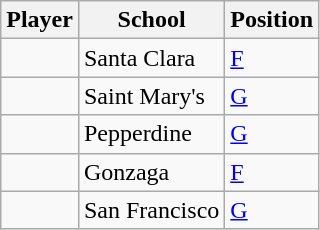<table class="wikitable sortable">
<tr>
<th>Player</th>
<th>School</th>
<th>Position</th>
</tr>
<tr>
<td></td>
<td>Santa Clara</td>
<td><a href='#'>F</a></td>
</tr>
<tr>
<td></td>
<td>Saint Mary's</td>
<td><a href='#'>G</a></td>
</tr>
<tr>
<td></td>
<td>Pepperdine</td>
<td><a href='#'>G</a></td>
</tr>
<tr>
<td></td>
<td>Gonzaga</td>
<td><a href='#'>F</a></td>
</tr>
<tr>
<td></td>
<td>San Francisco</td>
<td><a href='#'>G</a></td>
</tr>
</table>
